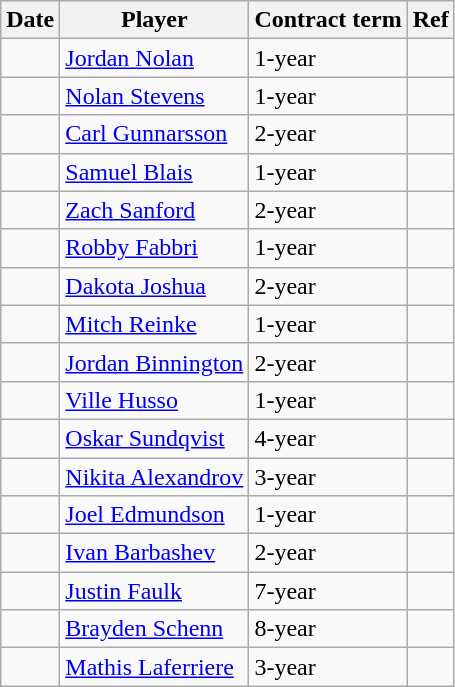<table class="wikitable">
<tr>
<th>Date</th>
<th>Player</th>
<th>Contract term</th>
<th>Ref</th>
</tr>
<tr>
<td></td>
<td><a href='#'>Jordan Nolan</a></td>
<td>1-year</td>
<td></td>
</tr>
<tr>
<td></td>
<td><a href='#'>Nolan Stevens</a></td>
<td>1-year</td>
<td></td>
</tr>
<tr>
<td></td>
<td><a href='#'>Carl Gunnarsson</a></td>
<td>2-year</td>
<td></td>
</tr>
<tr>
<td></td>
<td><a href='#'>Samuel Blais</a></td>
<td>1-year</td>
<td></td>
</tr>
<tr>
<td></td>
<td><a href='#'>Zach Sanford</a></td>
<td>2-year</td>
<td></td>
</tr>
<tr>
<td></td>
<td><a href='#'>Robby Fabbri</a></td>
<td>1-year</td>
<td></td>
</tr>
<tr>
<td></td>
<td><a href='#'>Dakota Joshua</a></td>
<td>2-year</td>
<td></td>
</tr>
<tr>
<td></td>
<td><a href='#'>Mitch Reinke</a></td>
<td>1-year</td>
<td></td>
</tr>
<tr>
<td></td>
<td><a href='#'>Jordan Binnington</a></td>
<td>2-year</td>
<td></td>
</tr>
<tr>
<td></td>
<td><a href='#'>Ville Husso</a></td>
<td>1-year</td>
<td></td>
</tr>
<tr>
<td></td>
<td><a href='#'>Oskar Sundqvist</a></td>
<td>4-year</td>
<td></td>
</tr>
<tr>
<td></td>
<td><a href='#'>Nikita Alexandrov</a></td>
<td>3-year</td>
<td></td>
</tr>
<tr>
<td></td>
<td><a href='#'>Joel Edmundson</a></td>
<td>1-year</td>
<td></td>
</tr>
<tr>
<td></td>
<td><a href='#'>Ivan Barbashev</a></td>
<td>2-year</td>
<td></td>
</tr>
<tr>
<td></td>
<td><a href='#'>Justin Faulk</a></td>
<td>7-year</td>
<td></td>
</tr>
<tr>
<td></td>
<td><a href='#'>Brayden Schenn</a></td>
<td>8-year</td>
<td></td>
</tr>
<tr>
<td></td>
<td><a href='#'>Mathis Laferriere</a></td>
<td>3-year</td>
<td></td>
</tr>
</table>
